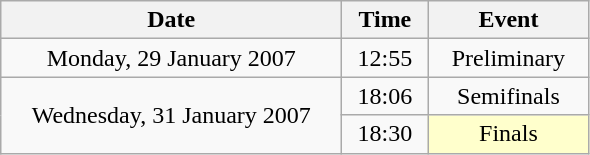<table class = "wikitable" style="text-align:center;">
<tr>
<th width=220>Date</th>
<th width=50>Time</th>
<th width=100>Event</th>
</tr>
<tr>
<td>Monday, 29 January 2007</td>
<td>12:55</td>
<td>Preliminary</td>
</tr>
<tr>
<td rowspan=2>Wednesday, 31 January 2007</td>
<td>18:06</td>
<td>Semifinals</td>
</tr>
<tr>
<td>18:30</td>
<td bgcolor=ffffcc>Finals</td>
</tr>
</table>
